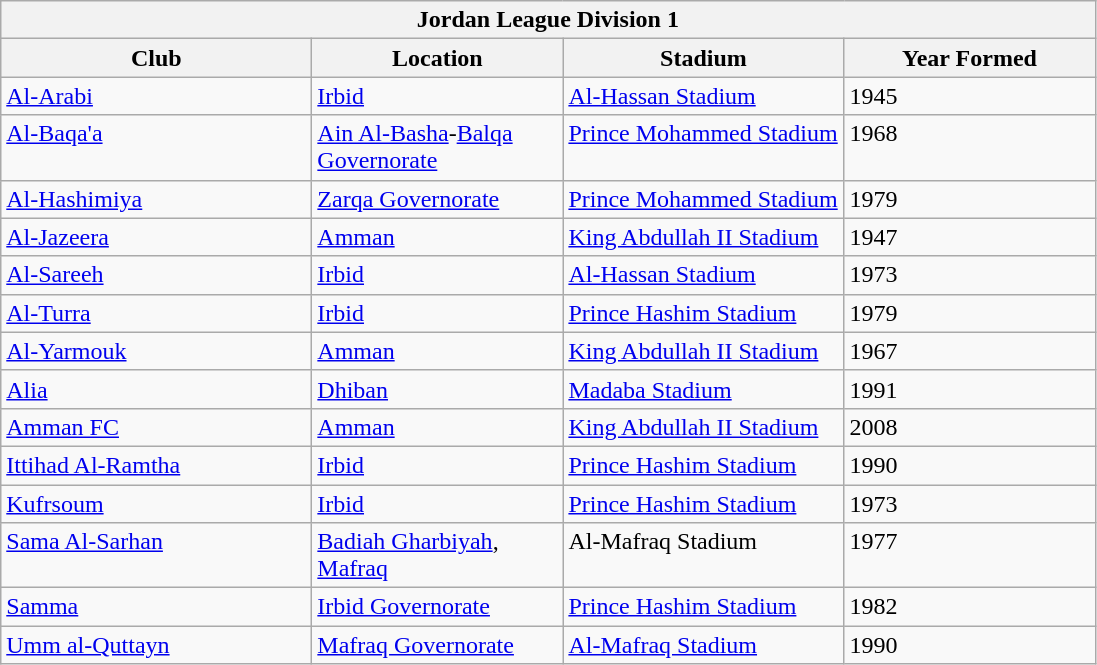<table class="wikitable">
<tr>
<th colspan="4">Jordan League Division 1</th>
</tr>
<tr>
<th style="width:200px;">Club</th>
<th style="width:160px;">Location</th>
<th style="width:180px;">Stadium</th>
<th style="width:160px;">Year Formed</th>
</tr>
<tr style="vertical-align:top;">
<td><a href='#'>Al-Arabi</a></td>
<td><a href='#'>Irbid</a></td>
<td><a href='#'>Al-Hassan Stadium</a></td>
<td>1945</td>
</tr>
<tr style="vertical-align:top;">
<td><a href='#'>Al-Baqa'a</a></td>
<td><a href='#'>Ain Al-Basha</a>-<a href='#'>Balqa Governorate</a></td>
<td><a href='#'>Prince Mohammed Stadium</a></td>
<td>1968</td>
</tr>
<tr style="vertical-align:top;">
<td><a href='#'>Al-Hashimiya</a></td>
<td><a href='#'>Zarqa Governorate</a></td>
<td><a href='#'>Prince Mohammed Stadium</a></td>
<td>1979</td>
</tr>
<tr style="vertical-align:top;">
<td><a href='#'>Al-Jazeera</a></td>
<td><a href='#'>Amman</a></td>
<td><a href='#'>King Abdullah II Stadium</a></td>
<td>1947</td>
</tr>
<tr style="vertical-align:top;">
<td><a href='#'>Al-Sareeh</a></td>
<td><a href='#'>Irbid</a></td>
<td><a href='#'>Al-Hassan Stadium</a></td>
<td>1973</td>
</tr>
<tr style="vertical-align:top;">
<td><a href='#'>Al-Turra</a></td>
<td><a href='#'>Irbid</a></td>
<td><a href='#'>Prince Hashim Stadium</a></td>
<td>1979</td>
</tr>
<tr style="vertical-align:top;">
<td><a href='#'>Al-Yarmouk</a></td>
<td><a href='#'>Amman</a></td>
<td><a href='#'>King Abdullah II Stadium</a></td>
<td>1967</td>
</tr>
<tr style="vertical-align:top;">
<td><a href='#'>Alia</a></td>
<td><a href='#'>Dhiban</a></td>
<td><a href='#'>Madaba Stadium</a></td>
<td>1991</td>
</tr>
<tr style="vertical-align:top;">
<td><a href='#'>Amman FC</a></td>
<td><a href='#'>Amman</a></td>
<td><a href='#'>King Abdullah II Stadium</a></td>
<td>2008</td>
</tr>
<tr style="vertical-align:top;">
<td><a href='#'>Ittihad Al-Ramtha</a></td>
<td><a href='#'>Irbid</a></td>
<td><a href='#'>Prince Hashim Stadium</a></td>
<td>1990</td>
</tr>
<tr style="vertical-align:top;">
<td><a href='#'>Kufrsoum</a></td>
<td><a href='#'>Irbid</a></td>
<td><a href='#'>Prince Hashim Stadium</a></td>
<td>1973</td>
</tr>
<tr style="vertical-align:top;">
<td><a href='#'>Sama Al-Sarhan</a></td>
<td><a href='#'>Badiah Gharbiyah</a>, <a href='#'>Mafraq</a></td>
<td>Al-Mafraq Stadium</td>
<td>1977</td>
</tr>
<tr style="vertical-align:top;">
<td><a href='#'>Samma</a></td>
<td><a href='#'>Irbid Governorate</a></td>
<td><a href='#'>Prince Hashim Stadium</a></td>
<td>1982</td>
</tr>
<tr style="vertical-align:top;">
<td><a href='#'>Umm al-Quttayn</a></td>
<td><a href='#'>Mafraq Governorate</a></td>
<td><a href='#'>Al-Mafraq Stadium</a></td>
<td>1990</td>
</tr>
</table>
